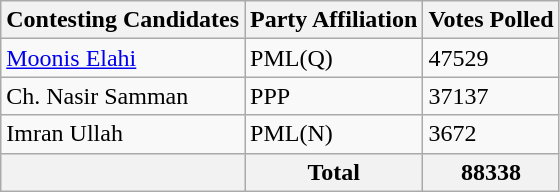<table class="wikitable sortable">
<tr>
<th>Contesting Candidates</th>
<th>Party Affiliation</th>
<th>Votes Polled</th>
</tr>
<tr>
<td><a href='#'>Moonis Elahi</a></td>
<td>PML(Q)</td>
<td>47529</td>
</tr>
<tr>
<td>Ch. Nasir Samman</td>
<td>PPP</td>
<td>37137</td>
</tr>
<tr>
<td>Imran Ullah</td>
<td>PML(N)</td>
<td>3672</td>
</tr>
<tr>
<th></th>
<th>Total</th>
<th>88338</th>
</tr>
</table>
